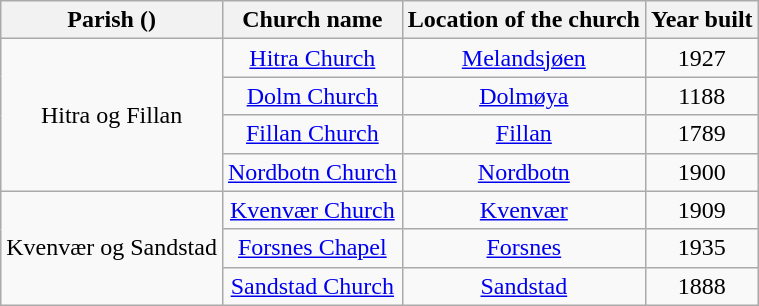<table class="wikitable" style="text-align:center">
<tr>
<th>Parish ()</th>
<th>Church name</th>
<th>Location of the church</th>
<th>Year built</th>
</tr>
<tr>
<td rowspan="4">Hitra og Fillan</td>
<td><a href='#'>Hitra Church</a></td>
<td><a href='#'>Melandsjøen</a></td>
<td>1927</td>
</tr>
<tr>
<td><a href='#'>Dolm Church</a></td>
<td><a href='#'>Dolmøya</a></td>
<td>1188</td>
</tr>
<tr>
<td><a href='#'>Fillan Church</a></td>
<td><a href='#'>Fillan</a></td>
<td>1789</td>
</tr>
<tr>
<td><a href='#'>Nordbotn Church</a></td>
<td><a href='#'>Nordbotn</a></td>
<td>1900</td>
</tr>
<tr>
<td rowspan="3">Kvenvær og Sandstad</td>
<td><a href='#'>Kvenvær Church</a></td>
<td><a href='#'>Kvenvær</a></td>
<td>1909</td>
</tr>
<tr>
<td><a href='#'>Forsnes Chapel</a></td>
<td><a href='#'>Forsnes</a></td>
<td>1935</td>
</tr>
<tr>
<td><a href='#'>Sandstad Church</a></td>
<td><a href='#'>Sandstad</a></td>
<td>1888</td>
</tr>
</table>
